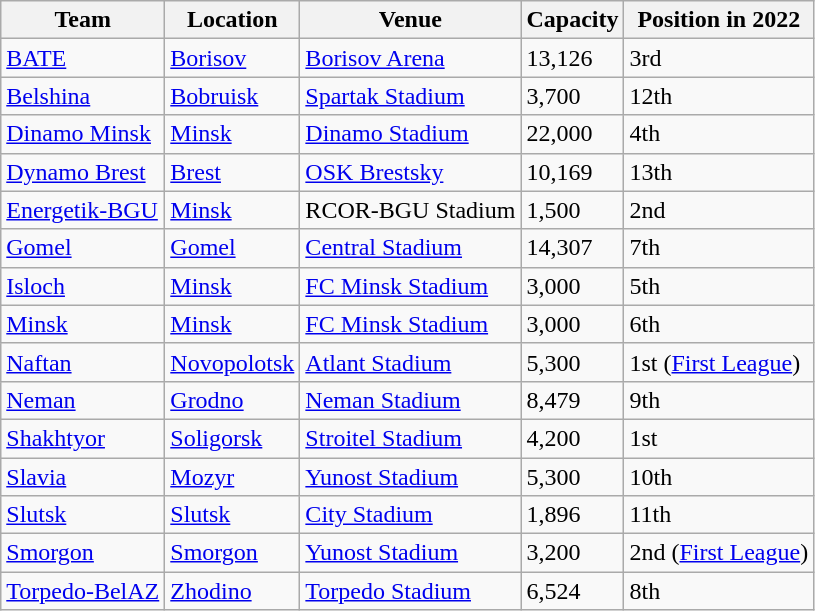<table class="wikitable sortable" style="text-align:left">
<tr>
<th>Team</th>
<th>Location</th>
<th>Venue</th>
<th>Capacity</th>
<th>Position in 2022</th>
</tr>
<tr>
<td><a href='#'>BATE</a></td>
<td><a href='#'>Borisov</a></td>
<td><a href='#'>Borisov Arena</a></td>
<td>13,126</td>
<td>3rd</td>
</tr>
<tr>
<td><a href='#'>Belshina</a></td>
<td><a href='#'>Bobruisk</a></td>
<td><a href='#'>Spartak Stadium</a></td>
<td>3,700</td>
<td>12th</td>
</tr>
<tr>
<td><a href='#'>Dinamo Minsk</a></td>
<td><a href='#'>Minsk</a></td>
<td><a href='#'>Dinamo Stadium</a></td>
<td>22,000</td>
<td>4th</td>
</tr>
<tr>
<td><a href='#'>Dynamo Brest</a></td>
<td><a href='#'>Brest</a></td>
<td><a href='#'>OSK Brestsky</a></td>
<td>10,169</td>
<td>13th</td>
</tr>
<tr>
<td><a href='#'>Energetik-BGU</a></td>
<td><a href='#'>Minsk</a></td>
<td>RCOR-BGU Stadium</td>
<td>1,500</td>
<td>2nd</td>
</tr>
<tr>
<td><a href='#'>Gomel</a></td>
<td><a href='#'>Gomel</a></td>
<td><a href='#'>Central Stadium</a></td>
<td>14,307</td>
<td>7th</td>
</tr>
<tr>
<td><a href='#'>Isloch</a></td>
<td><a href='#'>Minsk</a></td>
<td><a href='#'>FC Minsk Stadium</a></td>
<td>3,000</td>
<td>5th</td>
</tr>
<tr>
<td><a href='#'>Minsk</a></td>
<td><a href='#'>Minsk</a></td>
<td><a href='#'>FC Minsk Stadium</a></td>
<td>3,000</td>
<td>6th</td>
</tr>
<tr>
<td><a href='#'>Naftan</a></td>
<td><a href='#'>Novopolotsk</a></td>
<td><a href='#'>Atlant Stadium</a></td>
<td>5,300</td>
<td>1st (<a href='#'>First League</a>)</td>
</tr>
<tr>
<td><a href='#'>Neman</a></td>
<td><a href='#'>Grodno</a></td>
<td><a href='#'>Neman Stadium</a></td>
<td>8,479</td>
<td>9th</td>
</tr>
<tr>
<td><a href='#'>Shakhtyor</a></td>
<td><a href='#'>Soligorsk</a></td>
<td><a href='#'>Stroitel Stadium</a></td>
<td>4,200</td>
<td>1st</td>
</tr>
<tr>
<td><a href='#'>Slavia</a></td>
<td><a href='#'>Mozyr</a></td>
<td><a href='#'>Yunost Stadium</a></td>
<td>5,300</td>
<td>10th</td>
</tr>
<tr>
<td><a href='#'>Slutsk</a></td>
<td><a href='#'>Slutsk</a></td>
<td><a href='#'>City Stadium</a></td>
<td>1,896</td>
<td>11th</td>
</tr>
<tr>
<td><a href='#'>Smorgon</a></td>
<td><a href='#'>Smorgon</a></td>
<td><a href='#'>Yunost Stadium</a></td>
<td>3,200</td>
<td>2nd (<a href='#'>First League</a>)</td>
</tr>
<tr>
<td><a href='#'>Torpedo-BelAZ</a></td>
<td><a href='#'>Zhodino</a></td>
<td><a href='#'>Torpedo Stadium</a></td>
<td>6,524</td>
<td>8th</td>
</tr>
</table>
